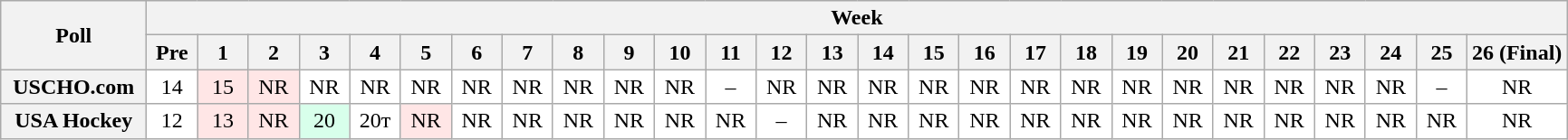<table class="wikitable" style="white-space:nowrap;">
<tr>
<th scope="col" width="100" rowspan="2">Poll</th>
<th colspan="28">Week</th>
</tr>
<tr>
<th scope="col" width="30">Pre</th>
<th scope="col" width="30">1</th>
<th scope="col" width="30">2</th>
<th scope="col" width="30">3</th>
<th scope="col" width="30">4</th>
<th scope="col" width="30">5</th>
<th scope="col" width="30">6</th>
<th scope="col" width="30">7</th>
<th scope="col" width="30">8</th>
<th scope="col" width="30">9</th>
<th scope="col" width="30">10</th>
<th scope="col" width="30">11</th>
<th scope="col" width="30">12</th>
<th scope="col" width="30">13</th>
<th scope="col" width="30">14</th>
<th scope="col" width="30">15</th>
<th scope="col" width="30">16</th>
<th scope="col" width="30">17</th>
<th scope="col" width="30">18</th>
<th scope="col" width="30">19</th>
<th scope="col" width="30">20</th>
<th scope="col" width="30">21</th>
<th scope="col" width="30">22</th>
<th scope="col" width="30">23</th>
<th scope="col" width="30">24</th>
<th scope="col" width="30">25</th>
<th scope="col" width="30">26 (Final)</th>
</tr>
<tr style="text-align:center;">
<th>USCHO.com</th>
<td bgcolor=FFFFFF>14</td>
<td bgcolor=FFE6E6>15</td>
<td bgcolor=FFE6E6>NR</td>
<td bgcolor=FFFFFF>NR</td>
<td bgcolor=FFFFFF>NR</td>
<td bgcolor=FFFFFF>NR</td>
<td bgcolor=FFFFFF>NR</td>
<td bgcolor=FFFFFF>NR</td>
<td bgcolor=FFFFFF>NR</td>
<td bgcolor=FFFFFF>NR</td>
<td bgcolor=FFFFFF>NR</td>
<td bgcolor=FFFFFF>–</td>
<td bgcolor=FFFFFF>NR</td>
<td bgcolor=FFFFFF>NR</td>
<td bgcolor=FFFFFF>NR</td>
<td bgcolor=FFFFFF>NR</td>
<td bgcolor=FFFFFF>NR</td>
<td bgcolor=FFFFFF>NR</td>
<td bgcolor=FFFFFF>NR</td>
<td bgcolor=FFFFFF>NR</td>
<td bgcolor=FFFFFF>NR</td>
<td bgcolor=FFFFFF>NR</td>
<td bgcolor=FFFFFF>NR</td>
<td bgcolor=FFFFFF>NR</td>
<td bgcolor=FFFFFF>NR</td>
<td bgcolor=FFFFFF>–</td>
<td bgcolor=FFFFFF>NR</td>
</tr>
<tr style="text-align:center;">
<th>USA Hockey</th>
<td bgcolor=FFFFFF>12</td>
<td bgcolor=FFE6E6>13</td>
<td bgcolor=FFE6E6>NR</td>
<td bgcolor=D8FFEB>20</td>
<td bgcolor=FFFFFF>20т</td>
<td bgcolor=FFE6E6>NR</td>
<td bgcolor=FFFFFF>NR</td>
<td bgcolor=FFFFFF>NR</td>
<td bgcolor=FFFFFF>NR</td>
<td bgcolor=FFFFFF>NR</td>
<td bgcolor=FFFFFF>NR</td>
<td bgcolor=FFFFFF>NR</td>
<td bgcolor=FFFFFF>–</td>
<td bgcolor=FFFFFF>NR</td>
<td bgcolor=FFFFFF>NR</td>
<td bgcolor=FFFFFF>NR</td>
<td bgcolor=FFFFFF>NR</td>
<td bgcolor=FFFFFF>NR</td>
<td bgcolor=FFFFFF>NR</td>
<td bgcolor=FFFFFF>NR</td>
<td bgcolor=FFFFFF>NR</td>
<td bgcolor=FFFFFF>NR</td>
<td bgcolor=FFFFFF>NR</td>
<td bgcolor=FFFFFF>NR</td>
<td bgcolor=FFFFFF>NR</td>
<td bgcolor=FFFFFF>NR</td>
<td bgcolor=FFFFFF>NR</td>
</tr>
</table>
